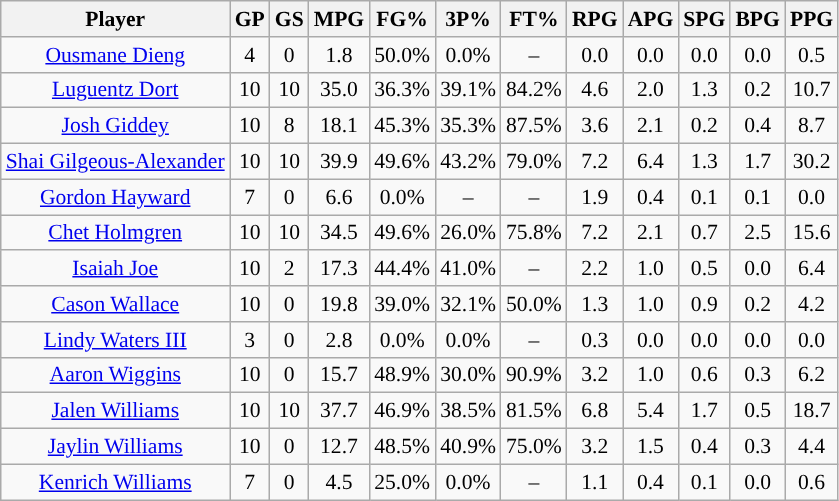<table class="wikitable sortable" style="font-size: 90%; text-align:center;">
<tr>
<th>Player</th>
<th>GP</th>
<th>GS</th>
<th>MPG</th>
<th>FG%</th>
<th>3P%</th>
<th>FT%</th>
<th>RPG</th>
<th>APG</th>
<th>SPG</th>
<th>BPG</th>
<th>PPG</th>
</tr>
<tr>
<td><a href='#'>Ousmane Dieng</a></td>
<td>4</td>
<td>0</td>
<td>1.8</td>
<td>50.0%</td>
<td>0.0%</td>
<td>–</td>
<td>0.0</td>
<td>0.0</td>
<td>0.0</td>
<td>0.0</td>
<td>0.5</td>
</tr>
<tr>
<td><a href='#'>Luguentz Dort</a></td>
<td>10</td>
<td>10</td>
<td>35.0</td>
<td>36.3%</td>
<td>39.1%</td>
<td>84.2%</td>
<td>4.6</td>
<td>2.0</td>
<td>1.3</td>
<td>0.2</td>
<td>10.7</td>
</tr>
<tr>
<td><a href='#'>Josh Giddey</a></td>
<td>10</td>
<td>8</td>
<td>18.1</td>
<td>45.3%</td>
<td>35.3%</td>
<td>87.5%</td>
<td>3.6</td>
<td>2.1</td>
<td>0.2</td>
<td>0.4</td>
<td>8.7</td>
</tr>
<tr>
<td><a href='#'>Shai Gilgeous-Alexander</a></td>
<td>10</td>
<td>10</td>
<td>39.9</td>
<td>49.6%</td>
<td>43.2%</td>
<td>79.0%</td>
<td>7.2</td>
<td>6.4</td>
<td>1.3</td>
<td>1.7</td>
<td>30.2</td>
</tr>
<tr>
<td><a href='#'>Gordon Hayward</a></td>
<td>7</td>
<td>0</td>
<td>6.6</td>
<td>0.0%</td>
<td>–</td>
<td>–</td>
<td>1.9</td>
<td>0.4</td>
<td>0.1</td>
<td>0.1</td>
<td>0.0</td>
</tr>
<tr>
<td><a href='#'>Chet Holmgren</a></td>
<td>10</td>
<td>10</td>
<td>34.5</td>
<td>49.6%</td>
<td>26.0%</td>
<td>75.8%</td>
<td>7.2</td>
<td>2.1</td>
<td>0.7</td>
<td>2.5</td>
<td>15.6</td>
</tr>
<tr>
<td><a href='#'>Isaiah Joe</a></td>
<td>10</td>
<td>2</td>
<td>17.3</td>
<td>44.4%</td>
<td>41.0%</td>
<td>–</td>
<td>2.2</td>
<td>1.0</td>
<td>0.5</td>
<td>0.0</td>
<td>6.4</td>
</tr>
<tr>
<td><a href='#'>Cason Wallace</a></td>
<td>10</td>
<td>0</td>
<td>19.8</td>
<td>39.0%</td>
<td>32.1%</td>
<td>50.0%</td>
<td>1.3</td>
<td>1.0</td>
<td>0.9</td>
<td>0.2</td>
<td>4.2</td>
</tr>
<tr>
<td><a href='#'>Lindy Waters III</a></td>
<td>3</td>
<td>0</td>
<td>2.8</td>
<td>0.0%</td>
<td>0.0%</td>
<td>–</td>
<td>0.3</td>
<td>0.0</td>
<td>0.0</td>
<td>0.0</td>
<td>0.0</td>
</tr>
<tr>
<td><a href='#'>Aaron Wiggins</a></td>
<td>10</td>
<td>0</td>
<td>15.7</td>
<td>48.9%</td>
<td>30.0%</td>
<td>90.9%</td>
<td>3.2</td>
<td>1.0</td>
<td>0.6</td>
<td>0.3</td>
<td>6.2</td>
</tr>
<tr>
<td><a href='#'>Jalen Williams</a></td>
<td>10</td>
<td>10</td>
<td>37.7</td>
<td>46.9%</td>
<td>38.5%</td>
<td>81.5%</td>
<td>6.8</td>
<td>5.4</td>
<td>1.7</td>
<td>0.5</td>
<td>18.7</td>
</tr>
<tr>
<td><a href='#'>Jaylin Williams</a></td>
<td>10</td>
<td>0</td>
<td>12.7</td>
<td>48.5%</td>
<td>40.9%</td>
<td>75.0%</td>
<td>3.2</td>
<td>1.5</td>
<td>0.4</td>
<td>0.3</td>
<td>4.4</td>
</tr>
<tr>
<td><a href='#'>Kenrich Williams</a></td>
<td>7</td>
<td>0</td>
<td>4.5</td>
<td>25.0%</td>
<td>0.0%</td>
<td>–</td>
<td>1.1</td>
<td>0.4</td>
<td>0.1</td>
<td>0.0</td>
<td>0.6</td>
</tr>
</table>
